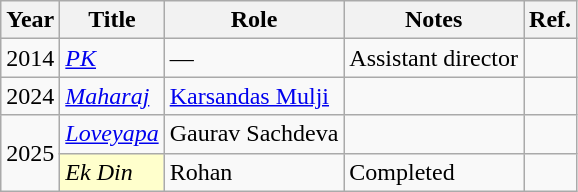<table class="wikitable sortable">
<tr>
<th>Year</th>
<th>Title</th>
<th>Role</th>
<th class="unsortable">Notes</th>
<th class="unsortable">Ref.</th>
</tr>
<tr>
<td>2014</td>
<td><em><a href='#'>PK</a></em></td>
<td>—</td>
<td>Assistant director</td>
<td></td>
</tr>
<tr>
<td>2024</td>
<td><em><a href='#'>Maharaj</a></em></td>
<td><a href='#'>Karsandas Mulji</a></td>
<td></td>
<td></td>
</tr>
<tr>
<td rowspan="2">2025</td>
<td><em><a href='#'>Loveyapa</a></em></td>
<td>Gaurav Sachdeva</td>
<td></td>
<td></td>
</tr>
<tr>
<td scope="row" style="background:#FFFFCC;"><em>Ek Din</em> </td>
<td>Rohan</td>
<td>Completed</td>
<td></td>
</tr>
</table>
